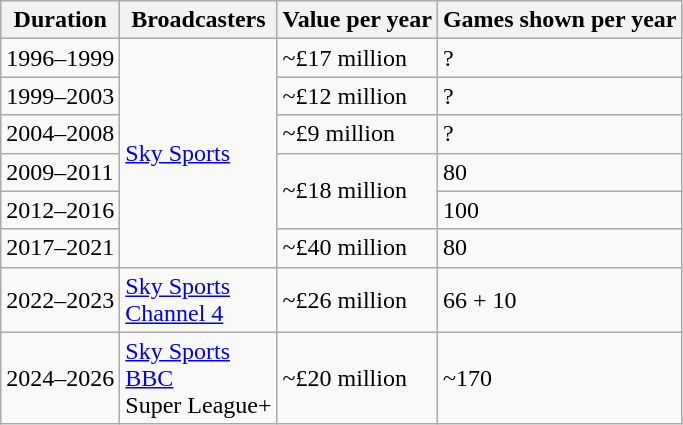<table class="wikitable">
<tr>
<th>Duration</th>
<th>Broadcasters</th>
<th>Value per year</th>
<th>Games shown per year</th>
</tr>
<tr>
<td>1996–1999</td>
<td rowspan="6"><a href='#'>Sky Sports</a></td>
<td>~£17 million</td>
<td>?</td>
</tr>
<tr>
<td>1999–2003</td>
<td>~£12 million</td>
<td>?</td>
</tr>
<tr>
<td>2004–2008</td>
<td>~£9 million</td>
<td>?</td>
</tr>
<tr>
<td>2009–2011</td>
<td rowspan="2">~£18 million</td>
<td>80</td>
</tr>
<tr>
<td>2012–2016</td>
<td>100</td>
</tr>
<tr>
<td>2017–2021</td>
<td>~£40 million</td>
<td>80</td>
</tr>
<tr>
<td>2022–2023</td>
<td><a href='#'>Sky Sports</a><br><a href='#'>Channel 4</a></td>
<td>~£26 million</td>
<td>66 + 10</td>
</tr>
<tr>
<td>2024–2026</td>
<td><a href='#'>Sky Sports</a><br><a href='#'>BBC</a><br>Super League+</td>
<td>~£20 million</td>
<td>~170</td>
</tr>
</table>
